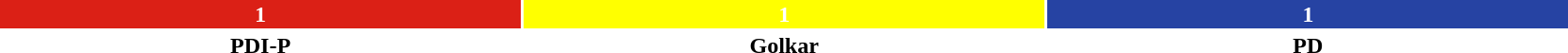<table style="width:88%; text-align:center;">
<tr style="color:white;">
<td style="background:#DB2016; width:10%;"><strong>1</strong></td>
<td style="background:#FFFF00; width:10%;"><strong>1</strong></td>
<td style="background:#2643A3; width:10%;"><strong>1</strong></td>
</tr>
<tr>
<td><span><strong>PDI-P</strong></span></td>
<td><span><strong>Golkar</strong></span></td>
<td><span><strong>PD</strong></span></td>
</tr>
</table>
